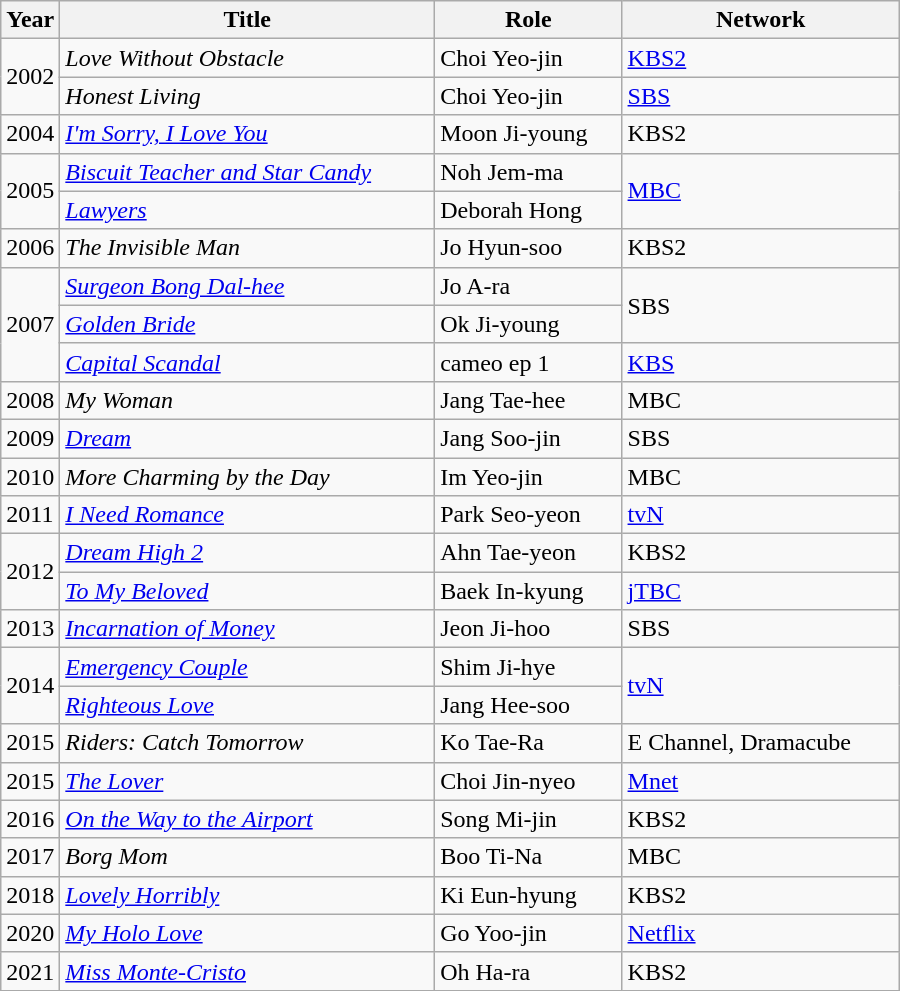<table class="wikitable" style="width:600px">
<tr>
<th width=10>Year</th>
<th>Title</th>
<th>Role</th>
<th>Network</th>
</tr>
<tr>
<td rowspan=2>2002</td>
<td><em>Love Without Obstacle</em></td>
<td>Choi Yeo-jin</td>
<td><a href='#'>KBS2</a></td>
</tr>
<tr>
<td><em>Honest Living</em></td>
<td>Choi Yeo-jin</td>
<td><a href='#'>SBS</a></td>
</tr>
<tr>
<td>2004</td>
<td><em><a href='#'>I'm Sorry, I Love You</a></em></td>
<td>Moon Ji-young</td>
<td>KBS2</td>
</tr>
<tr>
<td rowspan=2>2005</td>
<td><em><a href='#'>Biscuit Teacher and Star Candy</a></em></td>
<td>Noh Jem-ma</td>
<td rowspan=2><a href='#'>MBC</a></td>
</tr>
<tr>
<td><em><a href='#'>Lawyers</a></em></td>
<td>Deborah Hong</td>
</tr>
<tr>
<td>2006</td>
<td><em>The Invisible Man</em></td>
<td>Jo Hyun-soo</td>
<td>KBS2</td>
</tr>
<tr>
<td rowspan=3>2007</td>
<td><em><a href='#'>Surgeon Bong Dal-hee</a></em></td>
<td>Jo A-ra</td>
<td Rowspan=2>SBS</td>
</tr>
<tr>
<td><em><a href='#'>Golden Bride</a></em></td>
<td>Ok Ji-young</td>
</tr>
<tr>
<td><em><a href='#'>Capital Scandal</a></em></td>
<td>cameo ep 1</td>
<td><a href='#'>KBS</a></td>
</tr>
<tr>
<td>2008</td>
<td><em>My Woman</em></td>
<td>Jang Tae-hee</td>
<td>MBC</td>
</tr>
<tr>
<td>2009</td>
<td><em><a href='#'>Dream</a></em></td>
<td>Jang Soo-jin</td>
<td>SBS</td>
</tr>
<tr>
<td>2010</td>
<td><em>More Charming by the Day</em></td>
<td>Im Yeo-jin</td>
<td>MBC</td>
</tr>
<tr>
<td>2011</td>
<td><em><a href='#'>I Need Romance</a></em></td>
<td>Park Seo-yeon</td>
<td><a href='#'>tvN</a></td>
</tr>
<tr>
<td rowspan=2>2012</td>
<td><em><a href='#'>Dream High 2</a></em></td>
<td>Ahn Tae-yeon</td>
<td>KBS2</td>
</tr>
<tr>
<td><em><a href='#'>To My Beloved</a></em></td>
<td>Baek In-kyung</td>
<td><a href='#'>jTBC</a></td>
</tr>
<tr>
<td>2013</td>
<td><em><a href='#'>Incarnation of Money</a></em></td>
<td>Jeon Ji-hoo</td>
<td>SBS</td>
</tr>
<tr>
<td rowspan=2>2014</td>
<td><em><a href='#'>Emergency Couple</a></em></td>
<td>Shim Ji-hye</td>
<td rowspan=2><a href='#'>tvN</a></td>
</tr>
<tr>
<td><em><a href='#'>Righteous Love</a></em></td>
<td>Jang Hee-soo</td>
</tr>
<tr>
<td>2015</td>
<td><em>Riders: Catch Tomorrow</em></td>
<td>Ko Tae-Ra</td>
<td>E Channel, Dramacube</td>
</tr>
<tr>
<td>2015</td>
<td><em><a href='#'>The Lover</a></em></td>
<td>Choi Jin-nyeo</td>
<td><a href='#'>Mnet</a></td>
</tr>
<tr>
<td>2016</td>
<td><em><a href='#'>On the Way to the Airport</a></em></td>
<td>Song Mi-jin</td>
<td>KBS2</td>
</tr>
<tr>
<td>2017</td>
<td><em>Borg Mom</em></td>
<td>Boo Ti-Na</td>
<td>MBC</td>
</tr>
<tr>
<td>2018</td>
<td><em><a href='#'>Lovely Horribly</a></em></td>
<td>Ki Eun-hyung</td>
<td>KBS2</td>
</tr>
<tr>
<td>2020</td>
<td><em><a href='#'>My Holo Love</a></em></td>
<td>Go Yoo-jin</td>
<td><a href='#'>Netflix</a></td>
</tr>
<tr>
<td>2021</td>
<td><em><a href='#'>Miss Monte-Cristo</a></em></td>
<td>Oh Ha-ra</td>
<td>KBS2</td>
</tr>
<tr>
</tr>
</table>
